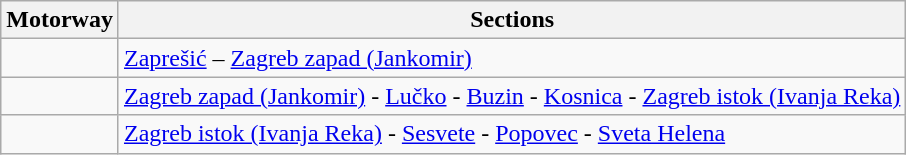<table class="wikitable">
<tr>
<th>Motorway</th>
<th>Sections</th>
</tr>
<tr>
<td></td>
<td><a href='#'>Zaprešić</a> – <a href='#'>Zagreb zapad (Jankomir)</a></td>
</tr>
<tr>
<td></td>
<td><a href='#'>Zagreb zapad (Jankomir)</a> - <a href='#'>Lučko</a> - <a href='#'>Buzin</a> - <a href='#'>Kosnica</a> - <a href='#'>Zagreb istok (Ivanja Reka)</a></td>
</tr>
<tr>
<td></td>
<td><a href='#'>Zagreb istok (Ivanja Reka)</a> - <a href='#'>Sesvete</a> - <a href='#'>Popovec</a> - <a href='#'>Sveta Helena</a></td>
</tr>
</table>
